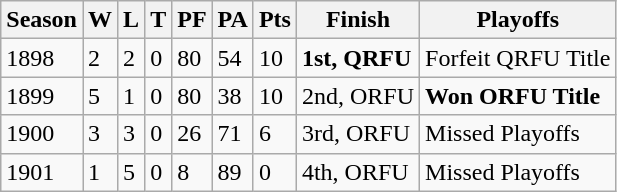<table class="wikitable">
<tr>
<th>Season</th>
<th>W</th>
<th>L</th>
<th>T</th>
<th>PF</th>
<th>PA</th>
<th>Pts</th>
<th>Finish</th>
<th>Playoffs</th>
</tr>
<tr>
<td>1898</td>
<td>2</td>
<td>2</td>
<td>0</td>
<td>80</td>
<td>54</td>
<td>10</td>
<td><strong>1st, QRFU</strong></td>
<td>Forfeit QRFU Title</td>
</tr>
<tr>
<td>1899</td>
<td>5</td>
<td>1</td>
<td>0</td>
<td>80</td>
<td>38</td>
<td>10</td>
<td>2nd, ORFU</td>
<td><strong>Won ORFU Title</strong></td>
</tr>
<tr>
<td>1900</td>
<td>3</td>
<td>3</td>
<td>0</td>
<td>26</td>
<td>71</td>
<td>6</td>
<td>3rd, ORFU</td>
<td>Missed Playoffs</td>
</tr>
<tr>
<td>1901</td>
<td>1</td>
<td>5</td>
<td>0</td>
<td>8</td>
<td>89</td>
<td>0</td>
<td>4th, ORFU</td>
<td>Missed Playoffs</td>
</tr>
</table>
